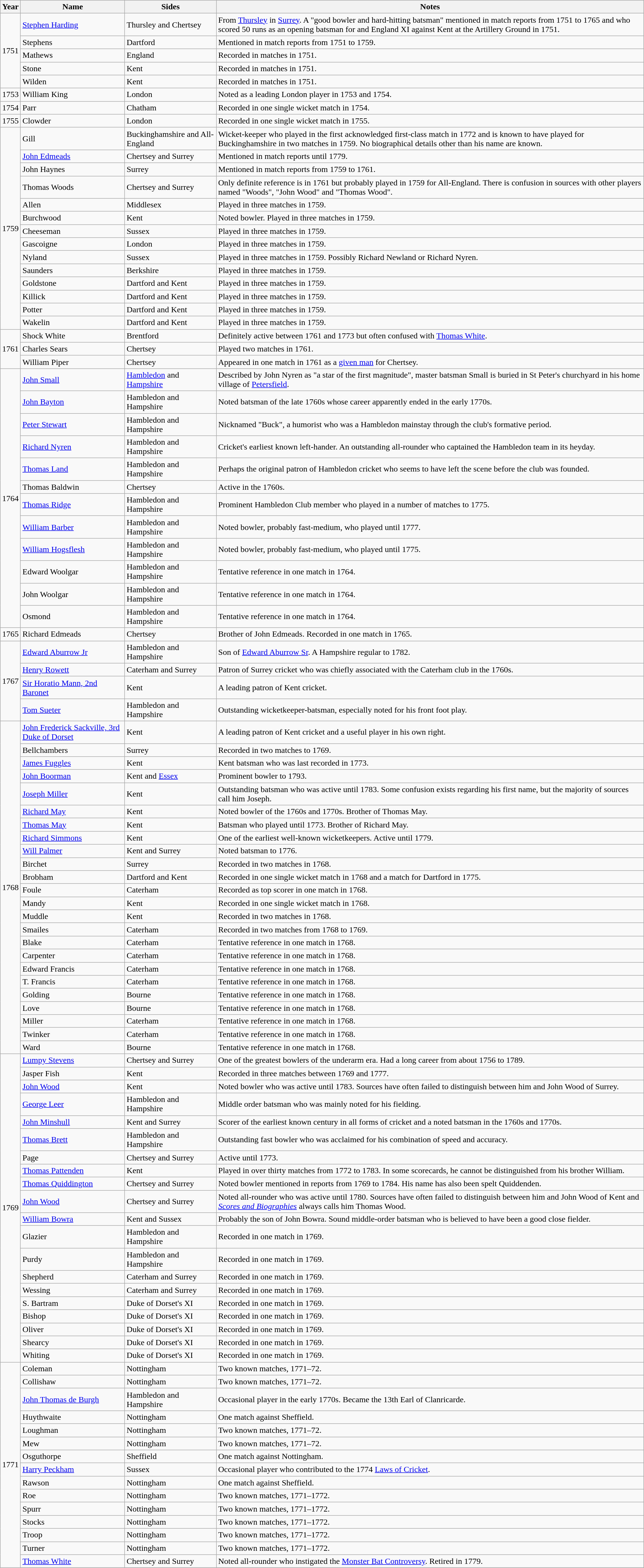<table class="wikitable">
<tr>
<th>Year</th>
<th>Name</th>
<th>Sides</th>
<th>Notes</th>
</tr>
<tr>
<td scope="row" rowspan="5">1751</td>
<td><a href='#'>Stephen Harding</a></td>
<td>Thursley and Chertsey</td>
<td>From <a href='#'>Thursley</a> in <a href='#'>Surrey</a>. A "good bowler and hard-hitting batsman" mentioned in match reports from 1751 to 1765 and who scored 50 runs as an opening batsman for and England XI against Kent at the Artillery Ground in 1751.</td>
</tr>
<tr>
<td>Stephens</td>
<td>Dartford</td>
<td>Mentioned in match reports from 1751 to 1759.</td>
</tr>
<tr>
<td>Mathews</td>
<td>England</td>
<td>Recorded in matches in 1751.</td>
</tr>
<tr>
<td>Stone</td>
<td>Kent</td>
<td>Recorded in matches in 1751.</td>
</tr>
<tr>
<td>Wilden</td>
<td>Kent</td>
<td>Recorded in matches in 1751.</td>
</tr>
<tr>
<td scope="row">1753</td>
<td>William King</td>
<td>London</td>
<td>Noted as a leading London player in 1753 and 1754.</td>
</tr>
<tr>
<td scope="row">1754</td>
<td>Parr</td>
<td>Chatham</td>
<td>Recorded in one single wicket match in 1754.</td>
</tr>
<tr>
<td scope="row">1755</td>
<td>Clowder</td>
<td>London</td>
<td>Recorded in one single wicket match in 1755.</td>
</tr>
<tr>
<td scope="row" rowspan="14">1759</td>
<td>Gill</td>
<td>Buckinghamshire and All-England</td>
<td>Wicket-keeper who played in the first acknowledged first-class match in 1772 and is known to have played for Buckinghamshire in two matches in 1759. No biographical details other than his name are known.</td>
</tr>
<tr>
<td><a href='#'>John Edmeads</a></td>
<td>Chertsey and Surrey</td>
<td>Mentioned in match reports until 1779.</td>
</tr>
<tr>
<td>John Haynes</td>
<td>Surrey</td>
<td>Mentioned in match reports from 1759 to 1761.</td>
</tr>
<tr>
<td>Thomas Woods</td>
<td>Chertsey and Surrey</td>
<td>Only definite reference is in 1761 but probably played in 1759 for All-England. There is confusion in sources with other players named "Woods", "John Wood" and "Thomas Wood".</td>
</tr>
<tr>
<td>Allen</td>
<td>Middlesex</td>
<td>Played in three matches in 1759.</td>
</tr>
<tr>
<td>Burchwood</td>
<td>Kent</td>
<td>Noted bowler. Played in three matches in 1759.</td>
</tr>
<tr>
<td>Cheeseman</td>
<td>Sussex</td>
<td>Played in three matches in 1759.</td>
</tr>
<tr>
<td>Gascoigne</td>
<td>London</td>
<td>Played in three matches in 1759.</td>
</tr>
<tr>
<td>Nyland</td>
<td>Sussex</td>
<td>Played in three matches in 1759. Possibly Richard Newland or Richard Nyren.</td>
</tr>
<tr>
<td>Saunders</td>
<td>Berkshire</td>
<td>Played in three matches in 1759.</td>
</tr>
<tr>
<td>Goldstone</td>
<td>Dartford and Kent</td>
<td>Played in three matches in 1759.</td>
</tr>
<tr>
<td>Killick</td>
<td>Dartford and Kent</td>
<td>Played in three matches in 1759.</td>
</tr>
<tr>
<td>Potter</td>
<td>Dartford and Kent</td>
<td>Played in three matches in 1759.</td>
</tr>
<tr>
<td>Wakelin</td>
<td>Dartford and Kent</td>
<td>Played in three matches in 1759.</td>
</tr>
<tr>
<td scope="row" rowspan="3">1761</td>
<td>Shock White</td>
<td>Brentford</td>
<td>Definitely active between 1761 and 1773 but often confused with <a href='#'>Thomas White</a>.</td>
</tr>
<tr>
<td>Charles Sears</td>
<td>Chertsey</td>
<td>Played two matches in 1761.</td>
</tr>
<tr>
<td>William Piper</td>
<td>Chertsey</td>
<td>Appeared in one match in 1761 as a <a href='#'>given man</a> for Chertsey.</td>
</tr>
<tr>
<td scope="row" rowspan="12">1764</td>
<td><a href='#'>John Small</a></td>
<td><a href='#'>Hambledon</a> and <a href='#'>Hampshire</a></td>
<td>Described by John Nyren as "a star of the first magnitude", master batsman Small is buried in St Peter's churchyard in his home village of <a href='#'>Petersfield</a>.</td>
</tr>
<tr>
<td><a href='#'>John Bayton</a></td>
<td>Hambledon and Hampshire</td>
<td>Noted batsman of the late 1760s whose career apparently ended in the early 1770s.</td>
</tr>
<tr>
<td><a href='#'>Peter Stewart</a></td>
<td>Hambledon and Hampshire</td>
<td>Nicknamed "Buck", a humorist who was a Hambledon mainstay through the club's formative period.</td>
</tr>
<tr>
<td><a href='#'>Richard Nyren</a></td>
<td>Hambledon and Hampshire</td>
<td>Cricket's earliest known left-hander. An outstanding all-rounder who captained the Hambledon team in its heyday.</td>
</tr>
<tr>
<td><a href='#'>Thomas Land</a></td>
<td>Hambledon and Hampshire</td>
<td>Perhaps the original patron of Hambledon cricket who seems to have left the scene before the club was founded.</td>
</tr>
<tr>
<td>Thomas Baldwin</td>
<td>Chertsey</td>
<td>Active in the 1760s.</td>
</tr>
<tr>
<td><a href='#'>Thomas Ridge</a></td>
<td>Hambledon and Hampshire</td>
<td>Prominent Hambledon Club member who played in a number of matches to 1775.</td>
</tr>
<tr>
<td><a href='#'>William Barber</a></td>
<td>Hambledon and Hampshire</td>
<td>Noted bowler, probably fast-medium, who played until 1777.</td>
</tr>
<tr>
<td><a href='#'>William Hogsflesh</a></td>
<td>Hambledon and Hampshire</td>
<td>Noted bowler, probably fast-medium, who played until 1775.</td>
</tr>
<tr>
<td>Edward Woolgar</td>
<td>Hambledon and Hampshire</td>
<td>Tentative reference in one match in 1764.</td>
</tr>
<tr>
<td>John Woolgar</td>
<td>Hambledon and Hampshire</td>
<td>Tentative reference in one match in 1764.</td>
</tr>
<tr>
<td>Osmond</td>
<td>Hambledon and Hampshire</td>
<td>Tentative reference in one match in 1764.</td>
</tr>
<tr>
<td scope="row">1765</td>
<td>Richard Edmeads</td>
<td>Chertsey</td>
<td>Brother of John Edmeads. Recorded in one match in 1765.</td>
</tr>
<tr>
<td scope="row" rowspan="4">1767</td>
<td><a href='#'>Edward Aburrow Jr</a></td>
<td>Hambledon and Hampshire</td>
<td>Son of <a href='#'>Edward Aburrow Sr</a>. A Hampshire regular to 1782.</td>
</tr>
<tr>
<td><a href='#'>Henry Rowett</a></td>
<td>Caterham and Surrey</td>
<td>Patron of Surrey cricket who was chiefly associated with the Caterham club in the 1760s.</td>
</tr>
<tr>
<td><a href='#'>Sir Horatio Mann, 2nd Baronet</a></td>
<td>Kent</td>
<td>A leading patron of Kent cricket.</td>
</tr>
<tr>
<td><a href='#'>Tom Sueter</a></td>
<td>Hambledon and Hampshire</td>
<td>Outstanding wicketkeeper-batsman, especially noted for his front foot play.</td>
</tr>
<tr>
<td scope="row" rowspan="24">1768</td>
<td><a href='#'>John Frederick Sackville, 3rd Duke of Dorset</a><br></td>
<td>Kent</td>
<td>A leading patron of Kent cricket and a useful player in his own right.</td>
</tr>
<tr>
<td>Bellchambers</td>
<td>Surrey</td>
<td>Recorded in two matches to 1769.</td>
</tr>
<tr>
<td><a href='#'>James Fuggles</a></td>
<td>Kent</td>
<td>Kent batsman who was last recorded in 1773.</td>
</tr>
<tr>
<td><a href='#'>John Boorman</a></td>
<td>Kent and <a href='#'>Essex</a></td>
<td>Prominent bowler to 1793.</td>
</tr>
<tr>
<td><a href='#'>Joseph Miller</a></td>
<td>Kent</td>
<td>Outstanding batsman who was active until 1783. Some confusion exists regarding his first name, but the majority of sources call him Joseph.</td>
</tr>
<tr>
<td><a href='#'>Richard May</a></td>
<td>Kent</td>
<td>Noted bowler of the 1760s and 1770s. Brother of Thomas May.</td>
</tr>
<tr>
<td><a href='#'>Thomas May</a></td>
<td>Kent</td>
<td>Batsman who played until 1773. Brother of Richard May.</td>
</tr>
<tr>
<td><a href='#'>Richard Simmons</a></td>
<td>Kent</td>
<td>One of the earliest well-known wicketkeepers. Active until 1779.</td>
</tr>
<tr>
<td><a href='#'>Will Palmer</a></td>
<td>Kent and Surrey</td>
<td>Noted batsman to 1776.</td>
</tr>
<tr>
<td>Birchet</td>
<td>Surrey</td>
<td>Recorded in two matches in 1768.</td>
</tr>
<tr>
<td>Brobham</td>
<td>Dartford and Kent</td>
<td>Recorded in one single wicket match in 1768 and a match for Dartford in 1775.</td>
</tr>
<tr>
<td>Foule</td>
<td>Caterham</td>
<td>Recorded as top scorer in one match in 1768.</td>
</tr>
<tr>
<td>Mandy</td>
<td>Kent</td>
<td>Recorded in one single wicket match in 1768.</td>
</tr>
<tr>
<td>Muddle</td>
<td>Kent</td>
<td>Recorded in two matches in 1768.</td>
</tr>
<tr>
<td>Smailes</td>
<td>Caterham</td>
<td>Recorded in two matches from 1768 to 1769.</td>
</tr>
<tr>
<td>Blake</td>
<td>Caterham</td>
<td>Tentative reference in one match in 1768.</td>
</tr>
<tr>
<td>Carpenter</td>
<td>Caterham</td>
<td>Tentative reference in one match in 1768.</td>
</tr>
<tr>
<td>Edward Francis</td>
<td>Caterham</td>
<td>Tentative reference in one match in 1768.</td>
</tr>
<tr>
<td>T. Francis</td>
<td>Caterham</td>
<td>Tentative reference in one match in 1768.</td>
</tr>
<tr>
<td>Golding</td>
<td>Bourne</td>
<td>Tentative reference in one match in 1768.</td>
</tr>
<tr>
<td>Love</td>
<td>Bourne</td>
<td>Tentative reference in one match in 1768.</td>
</tr>
<tr>
<td>Miller</td>
<td>Caterham</td>
<td>Tentative reference in one match in 1768.</td>
</tr>
<tr>
<td>Twinker</td>
<td>Caterham</td>
<td>Tentative reference in one match in 1768.</td>
</tr>
<tr>
<td>Ward</td>
<td>Bourne</td>
<td>Tentative reference in one match in 1768.</td>
</tr>
<tr>
<td scope="row" rowspan="20">1769</td>
<td><a href='#'>Lumpy Stevens</a></td>
<td>Chertsey and Surrey</td>
<td>One of the greatest bowlers of the underarm era. Had a long career from about 1756 to 1789.</td>
</tr>
<tr>
<td>Jasper Fish</td>
<td>Kent</td>
<td>Recorded in three matches between 1769 and 1777.</td>
</tr>
<tr>
<td><a href='#'>John Wood</a></td>
<td>Kent</td>
<td>Noted bowler who was active until 1783. Sources have often failed to distinguish between him and John Wood of Surrey.</td>
</tr>
<tr>
<td><a href='#'>George Leer</a></td>
<td>Hambledon and Hampshire</td>
<td>Middle order batsman who was mainly noted for his fielding.</td>
</tr>
<tr>
<td><a href='#'>John Minshull</a></td>
<td>Kent and Surrey</td>
<td>Scorer of the earliest known century in all forms of cricket and a noted batsman in the 1760s and 1770s.</td>
</tr>
<tr>
<td><a href='#'>Thomas Brett</a></td>
<td>Hambledon and Hampshire</td>
<td>Outstanding fast bowler who was acclaimed for his combination of speed and accuracy.</td>
</tr>
<tr>
<td>Page</td>
<td>Chertsey and Surrey</td>
<td>Active until 1773.</td>
</tr>
<tr>
<td><a href='#'>Thomas Pattenden</a></td>
<td>Kent</td>
<td>Played in over thirty matches from 1772 to 1783. In some scorecards, he cannot be distinguished from his brother William.</td>
</tr>
<tr>
<td><a href='#'>Thomas Quiddington</a></td>
<td>Chertsey and Surrey</td>
<td>Noted bowler mentioned in reports from 1769 to 1784. His name has also been spelt Quiddenden.</td>
</tr>
<tr>
<td><a href='#'>John Wood</a></td>
<td>Chertsey and Surrey</td>
<td>Noted all-rounder who was active until 1780. Sources have often failed to distinguish between him and John Wood of Kent and <em><a href='#'>Scores and Biographies</a></em> always calls him Thomas Wood.</td>
</tr>
<tr>
<td><a href='#'>William Bowra</a></td>
<td>Kent and Sussex</td>
<td>Probably the son of John Bowra. Sound middle-order batsman who is believed to have been a good close fielder.</td>
</tr>
<tr>
<td>Glazier</td>
<td>Hambledon and Hampshire</td>
<td>Recorded in one match in 1769.</td>
</tr>
<tr>
<td>Purdy</td>
<td>Hambledon and Hampshire</td>
<td>Recorded in one match in 1769.</td>
</tr>
<tr>
<td>Shepherd</td>
<td>Caterham and Surrey</td>
<td>Recorded in one match in 1769.</td>
</tr>
<tr>
<td>Wessing</td>
<td>Caterham and Surrey</td>
<td>Recorded in one match in 1769.</td>
</tr>
<tr>
<td>S. Bartram</td>
<td>Duke of Dorset's XI</td>
<td>Recorded in one match in 1769.</td>
</tr>
<tr>
<td>Bishop</td>
<td>Duke of Dorset's XI</td>
<td>Recorded in one match in 1769.</td>
</tr>
<tr>
<td>Oliver</td>
<td>Duke of Dorset's XI</td>
<td>Recorded in one match in 1769.</td>
</tr>
<tr>
<td>Shearcy</td>
<td>Duke of Dorset's XI</td>
<td>Recorded in one match in 1769.</td>
</tr>
<tr>
<td>Whiting</td>
<td>Duke of Dorset's XI</td>
<td>Recorded in one match in 1769.</td>
</tr>
<tr>
<td scope="row" rowspan="16">1771</td>
<td>Coleman</td>
<td>Nottingham</td>
<td>Two known matches, 1771–72.</td>
</tr>
<tr>
<td>Collishaw</td>
<td>Nottingham</td>
<td>Two known matches, 1771–72.</td>
</tr>
<tr>
<td><a href='#'>John Thomas de Burgh</a></td>
<td>Hambledon and Hampshire</td>
<td>Occasional player in the early 1770s. Became the 13th Earl of Clanricarde.</td>
</tr>
<tr>
<td>Huythwaite</td>
<td>Nottingham</td>
<td>One match against Sheffield.</td>
</tr>
<tr>
<td>Loughman</td>
<td>Nottingham</td>
<td>Two known matches, 1771–72.</td>
</tr>
<tr>
<td>Mew</td>
<td>Nottingham</td>
<td>Two known matches, 1771–72.</td>
</tr>
<tr>
<td>Osguthorpe</td>
<td>Sheffield</td>
<td>One match against Nottingham.</td>
</tr>
<tr>
<td><a href='#'>Harry Peckham</a><br></td>
<td>Sussex</td>
<td>Occasional player who contributed to the 1774 <a href='#'>Laws of Cricket</a>.</td>
</tr>
<tr>
<td>Rawson</td>
<td>Nottingham</td>
<td>One match against Sheffield.</td>
</tr>
<tr>
<td>Roe</td>
<td>Nottingham</td>
<td>Two known matches, 1771–1772.</td>
</tr>
<tr>
<td>Spurr</td>
<td>Nottingham</td>
<td>Two known matches, 1771–1772.</td>
</tr>
<tr>
<td>Stocks</td>
<td>Nottingham</td>
<td>Two known matches, 1771–1772.</td>
</tr>
<tr>
<td>Troop</td>
<td>Nottingham</td>
<td>Two known matches, 1771–1772.</td>
</tr>
<tr>
<td>Turner</td>
<td>Nottingham</td>
<td>Two known matches, 1771–1772.</td>
</tr>
<tr>
<td><a href='#'>Thomas White</a></td>
<td>Chertsey and Surrey</td>
<td>Noted all-rounder who instigated the <a href='#'>Monster Bat Controversy</a>. Retired in 1779.</td>
</tr>
<tr>
</tr>
</table>
